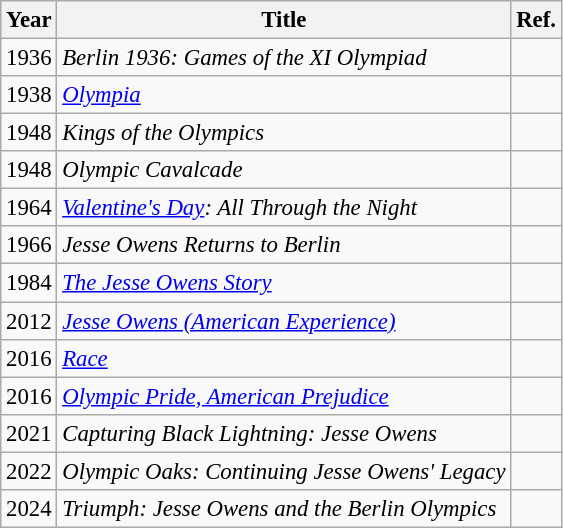<table class="wikitable sortable" style="font-size: 95%;">
<tr style="white-space: nowrap;">
<th>Year</th>
<th>Title</th>
<th>Ref.</th>
</tr>
<tr>
<td>1936</td>
<td><em>Berlin 1936: Games of the XI Olympiad</em></td>
<td></td>
</tr>
<tr>
<td>1938</td>
<td><a href='#'><em>Olympia</em></a></td>
<td></td>
</tr>
<tr>
<td>1948</td>
<td><em>Kings of the Olympics</em></td>
<td></td>
</tr>
<tr>
<td>1948</td>
<td><em>Olympic Cavalcade</em></td>
<td></td>
</tr>
<tr>
<td>1964</td>
<td><em><a href='#'>Valentine's Day</a>: All Through the Night</em></td>
<td></td>
</tr>
<tr>
<td>1966</td>
<td><em>Jesse Owens Returns to Berlin</em></td>
<td></td>
</tr>
<tr>
<td>1984</td>
<td><em><a href='#'>The Jesse Owens Story</a></em></td>
<td></td>
</tr>
<tr>
<td>2012</td>
<td><em><a href='#'>Jesse Owens (American Experience)</a></em></td>
<td></td>
</tr>
<tr>
<td>2016</td>
<td><a href='#'><em>Race</em></a></td>
<td></td>
</tr>
<tr>
<td>2016</td>
<td><em><a href='#'>Olympic Pride, American Prejudice</a></em></td>
<td></td>
</tr>
<tr>
<td>2021</td>
<td><em>Capturing Black Lightning: Jesse Owens</em></td>
<td></td>
</tr>
<tr>
<td>2022</td>
<td><em>Olympic Oaks: Continuing Jesse Owens' Legacy</em></td>
<td></td>
</tr>
<tr>
<td>2024</td>
<td><em>Triumph: Jesse Owens and the Berlin Olympics</em></td>
<td></td>
</tr>
</table>
